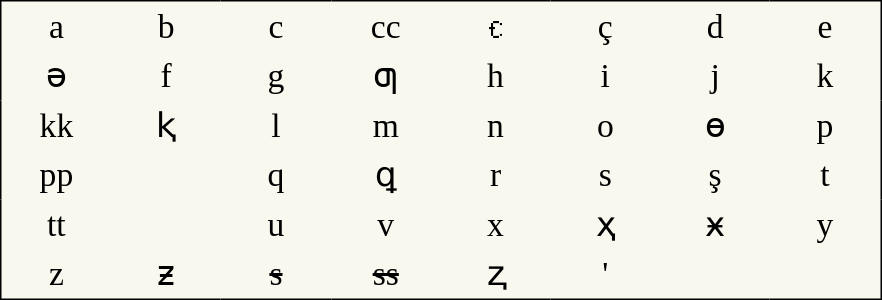<table style="font-family:Arial Unicode MS; font-size:1.4em; border-color:#000; border-width:1px; border-style:solid; border-collapse:collapse; background:#f8f8ef;">
<tr>
<td style="width:3em; text-align:center; padding: 3px;">а</td>
<td style="width:3em; text-align:center; padding: 3px;">b</td>
<td style="width:3em; text-align:center; padding: 3px;">c</td>
<td style="width:3em; text-align:center; padding: 3px;">сс</td>
<td style="width:3em; text-align:center; padding: 3px;">ꞓ</td>
<td style="width:3em; text-align:center; padding: 3px;">ç</td>
<td style="width:3em; text-align:center; padding: 3px;">d</td>
<td style="width:3em; text-align:center; padding: 3px;">е</td>
</tr>
<tr style="text-align:center;">
<td style="width:3em; padding: 3px;">ə</td>
<td style="width:3em; padding: 3px;">f</td>
<td style="width:3em; padding: 3px;">g</td>
<td style="width:3em; padding: 3px;">ƣ</td>
<td style="width:3em; padding: 3px;">h</td>
<td style="width:3em; padding: 3px;">i</td>
<td style="width:3em; padding: 3px;">j</td>
<td style="width:3em; padding: 3px;">k</td>
</tr>
<tr style="text-align:center;">
<td style="width:3em; padding: 3px;">kk</td>
<td style="width:3em; padding: 3px;">ⱪ</td>
<td style="width:3em; padding: 3px;">l</td>
<td style="width:3em; padding: 3px;">m</td>
<td style="width:3em; padding: 3px;">n</td>
<td style="width:3em; padding: 3px;">о</td>
<td style="width:3em; padding: 3px;">ɵ</td>
<td style="width:3em; padding: 3px;">p</td>
</tr>
<tr style="text-align:center;">
<td style="width:3em; padding: 3px;">pp</td>
<td style="width:3em; padding: 3px;"></td>
<td style="width:3em; padding: 3px;">q</td>
<td style="width:3em; padding: 3px;">ꝗ</td>
<td style="width:3em; padding: 3px;">r</td>
<td style="width:3em; padding: 3px;">s</td>
<td style="width:3em; padding: 3px;">ş</td>
<td style="width:3em; padding: 3px;">t</td>
</tr>
<tr style="text-align:center;">
<td style="width:3em; padding: 3px;">tt</td>
<td style="width:3em; padding: 3px;"></td>
<td style="width:3em; padding: 3px;">u</td>
<td style="width:3em; padding: 3px;">v</td>
<td style="width:3em; padding: 3px;">x</td>
<td style="width:3em; padding: 3px;">ҳ</td>
<td style="width:3em; padding: 3px;">ӿ</td>
<td style="width:3em; padding: 3px;">y</td>
</tr>
<tr style="text-align:center;">
<td style="width:3em; padding: 3px;">z</td>
<td style="width:3em; padding: 3px;">ƶ</td>
<td style="width:3em; padding: 3px;"><s>s</s></td>
<td style="width:3em; padding: 3px;"><s>ss</s></td>
<td style="width:3em; padding: 3px;">ⱬ</td>
<td style="width:3em; padding: 3px;">'</td>
</tr>
</table>
